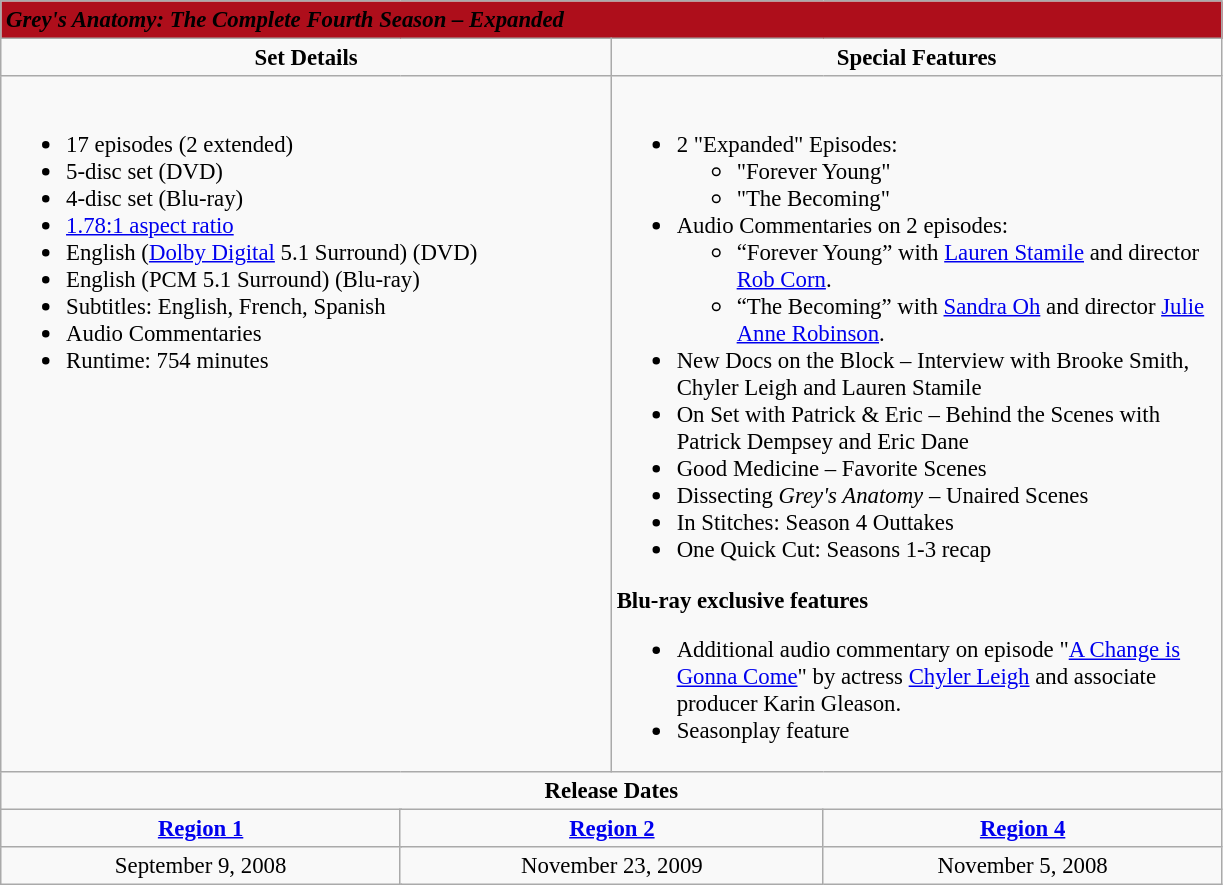<table class="wikitable" style="font-size: 95%;">
<tr style="background:#AE0E1B;">
<td colspan="6"><span> <strong><em>Grey's Anatomy: The Complete Fourth Season – Expanded</em></strong></span></td>
</tr>
<tr style="vertical-align:top; text-align:center;">
<td style="width:400px;" colspan="3"><strong>Set Details</strong></td>
<td style="width:400px; " colspan="3"><strong>Special Features</strong></td>
</tr>
<tr valign="top">
<td colspan="3"  style="text-align:left; width:400px;"><br><ul><li>17 episodes (2 extended)</li><li>5-disc set (DVD)</li><li>4-disc set (Blu-ray)</li><li><a href='#'>1.78:1 aspect ratio</a></li><li>English (<a href='#'>Dolby Digital</a> 5.1 Surround) (DVD)</li><li>English (PCM 5.1 Surround) (Blu-ray)</li><li>Subtitles: English, French, Spanish</li><li>Audio Commentaries</li><li>Runtime: 754 minutes</li></ul></td>
<td colspan="3"  style="text-align:left; width:400px;"><br><ul><li>2 "Expanded" Episodes:<ul><li>"Forever Young"</li><li>"The Becoming"</li></ul></li><li>Audio Commentaries on 2 episodes:<ul><li>“Forever Young” with <a href='#'>Lauren Stamile</a> and director <a href='#'>Rob Corn</a>.</li><li>“The Becoming” with <a href='#'>Sandra Oh</a> and director <a href='#'>Julie Anne Robinson</a>.</li></ul></li><li>New Docs on the Block – Interview with Brooke Smith, Chyler Leigh and Lauren Stamile</li><li>On Set with Patrick & Eric – Behind the Scenes with Patrick Dempsey and Eric Dane</li><li>Good Medicine – Favorite Scenes</li><li>Dissecting <em>Grey's Anatomy</em> – Unaired Scenes</li><li>In Stitches: Season 4 Outtakes</li><li>One Quick Cut: Seasons 1-3 recap</li></ul><strong>Blu-ray exclusive features</strong><ul><li>Additional audio commentary on episode "<a href='#'>A Change is Gonna Come</a>" by actress <a href='#'>Chyler Leigh</a> and associate producer Karin Gleason.</li><li>Seasonplay feature</li></ul></td>
</tr>
<tr>
<td colspan="6" style="text-align:center;"><strong>Release Dates</strong></td>
</tr>
<tr>
<td colspan="2" style="text-align:center;"><strong><a href='#'>Region 1</a></strong></td>
<td colspan="2" style="text-align:center;"><strong><a href='#'>Region 2</a></strong></td>
<td colspan="2" style="text-align:center;"><strong><a href='#'>Region 4</a></strong></td>
</tr>
<tr style="text-align:center;">
<td colspan="2">September 9, 2008</td>
<td colspan="2">November 23, 2009</td>
<td colspan="2">November 5, 2008</td>
</tr>
</table>
